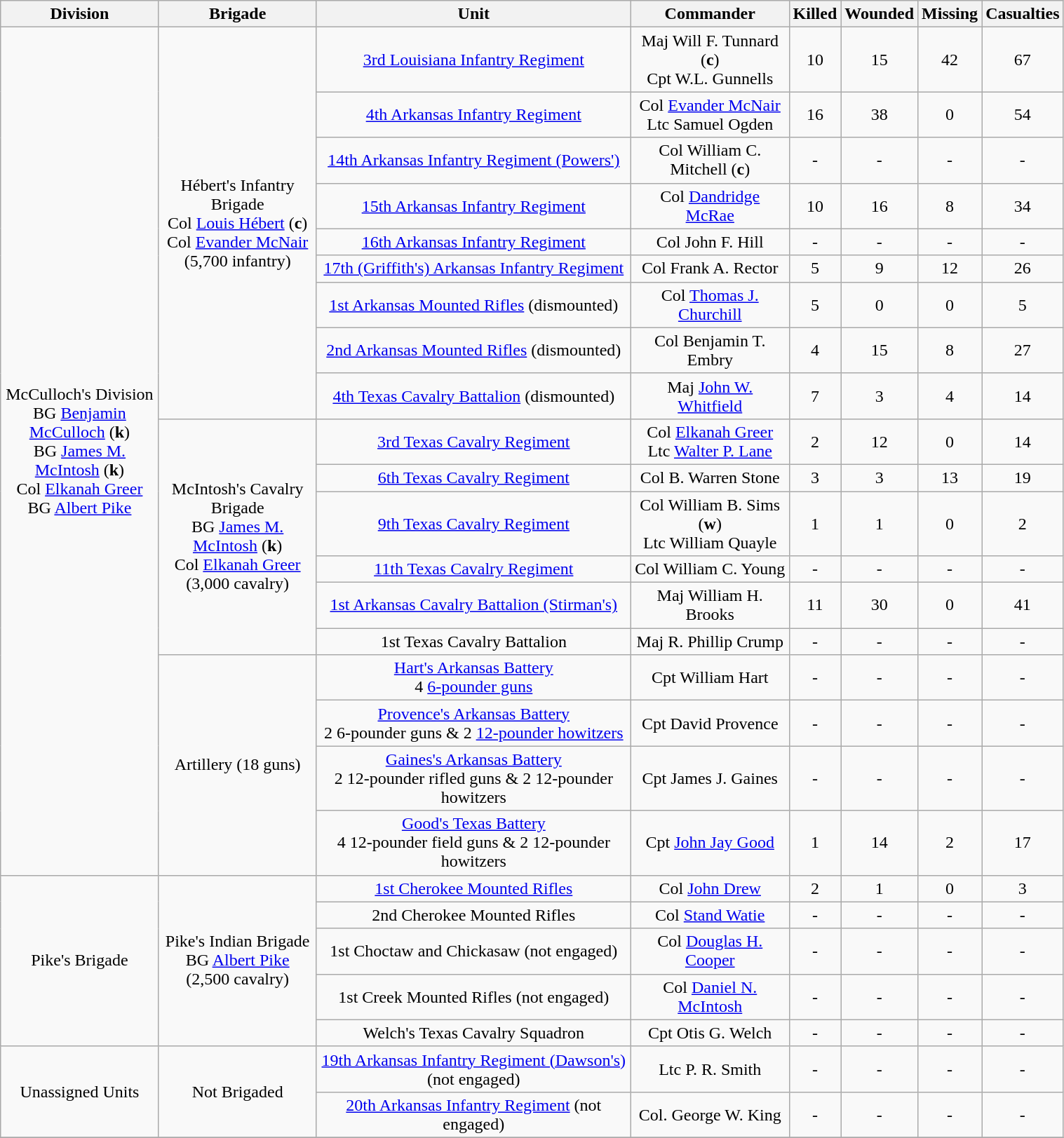<table class="wikitable" style="text-align:center; width:80%;">
<tr>
<th width=15%>Division</th>
<th width=15%>Brigade</th>
<th width=30%>Unit</th>
<th width=15%>Commander</th>
<th>Killed</th>
<th>Wounded</th>
<th>Missing</th>
<th>Casualties</th>
</tr>
<tr>
<td rowspan=19>McCulloch's Division<br>BG <a href='#'>Benjamin McCulloch</a> (<strong>k</strong>)<br>BG <a href='#'>James M. McIntosh</a> (<strong>k</strong>)<br>Col <a href='#'>Elkanah Greer</a><br>BG <a href='#'>Albert Pike</a></td>
<td rowspan=9>Hébert's Infantry Brigade<br>Col <a href='#'>Louis Hébert</a> (<strong>c</strong>)<br>Col <a href='#'>Evander McNair</a><br>(5,700 infantry)</td>
<td><a href='#'>3rd Louisiana Infantry Regiment</a></td>
<td>Maj Will F. Tunnard (<strong>c</strong>)<br>Cpt W.L. Gunnells</td>
<td>10</td>
<td>15</td>
<td>42</td>
<td>67</td>
</tr>
<tr>
<td><a href='#'>4th Arkansas Infantry Regiment</a></td>
<td>Col <a href='#'>Evander McNair</a><br>Ltc Samuel Ogden</td>
<td>16</td>
<td>38</td>
<td>0</td>
<td>54</td>
</tr>
<tr>
<td><a href='#'>14th Arkansas Infantry Regiment (Powers')</a></td>
<td>Col William C. Mitchell (<strong>c</strong>)</td>
<td>-</td>
<td>-</td>
<td>-</td>
<td>-</td>
</tr>
<tr>
<td><a href='#'>15th Arkansas Infantry Regiment</a></td>
<td>Col <a href='#'>Dandridge McRae</a></td>
<td>10</td>
<td>16</td>
<td>8</td>
<td>34</td>
</tr>
<tr>
<td><a href='#'>16th Arkansas Infantry Regiment</a></td>
<td>Col John F. Hill</td>
<td>-</td>
<td>-</td>
<td>-</td>
<td>-</td>
</tr>
<tr>
<td><a href='#'>17th (Griffith's) Arkansas Infantry Regiment</a></td>
<td>Col Frank A. Rector</td>
<td>5</td>
<td>9</td>
<td>12</td>
<td>26</td>
</tr>
<tr>
<td><a href='#'>1st Arkansas Mounted Rifles</a> (dismounted)</td>
<td>Col <a href='#'>Thomas J. Churchill</a></td>
<td>5</td>
<td>0</td>
<td>0</td>
<td>5</td>
</tr>
<tr>
<td><a href='#'>2nd Arkansas Mounted Rifles</a> (dismounted)</td>
<td>Col Benjamin T. Embry</td>
<td>4</td>
<td>15</td>
<td>8</td>
<td>27</td>
</tr>
<tr>
<td><a href='#'>4th Texas Cavalry Battalion</a> (dismounted)</td>
<td>Maj <a href='#'>John W. Whitfield</a></td>
<td>7</td>
<td>3</td>
<td>4</td>
<td>14</td>
</tr>
<tr>
<td rowspan=6>McIntosh's Cavalry Brigade<br>BG <a href='#'>James M. McIntosh</a> (<strong>k</strong>)<br>Col <a href='#'>Elkanah Greer</a><br>(3,000 cavalry)</td>
<td><a href='#'>3rd Texas Cavalry Regiment</a></td>
<td>Col <a href='#'>Elkanah Greer</a><br>Ltc <a href='#'>Walter P. Lane</a></td>
<td>2</td>
<td>12</td>
<td>0</td>
<td>14</td>
</tr>
<tr>
<td><a href='#'>6th Texas Cavalry Regiment</a></td>
<td>Col B. Warren Stone</td>
<td>3</td>
<td>3</td>
<td>13</td>
<td>19</td>
</tr>
<tr>
<td><a href='#'>9th Texas Cavalry Regiment</a></td>
<td>Col William B. Sims (<strong>w</strong>)<br>Ltc William Quayle</td>
<td>1</td>
<td>1</td>
<td>0</td>
<td>2</td>
</tr>
<tr>
<td><a href='#'>11th Texas Cavalry Regiment</a></td>
<td>Col William C. Young</td>
<td>-</td>
<td>-</td>
<td>-</td>
<td>-</td>
</tr>
<tr>
<td><a href='#'>1st Arkansas Cavalry Battalion (Stirman's)</a></td>
<td>Maj William H. Brooks</td>
<td>11</td>
<td>30</td>
<td>0</td>
<td>41</td>
</tr>
<tr>
<td>1st Texas Cavalry Battalion</td>
<td>Maj R. Phillip Crump</td>
<td>-</td>
<td>-</td>
<td>-</td>
<td>-</td>
</tr>
<tr>
<td rowspan=4>Artillery (18 guns)</td>
<td><a href='#'>Hart's Arkansas Battery</a><br>4 <a href='#'>6-pounder guns</a></td>
<td>Cpt William Hart</td>
<td>-</td>
<td>-</td>
<td>-</td>
<td>-</td>
</tr>
<tr>
<td><a href='#'>Provence's Arkansas Battery</a><br>2 6-pounder guns & 2 <a href='#'>12-pounder howitzers</a></td>
<td>Cpt David Provence</td>
<td>-</td>
<td>-</td>
<td>-</td>
<td>-</td>
</tr>
<tr>
<td><a href='#'>Gaines's Arkansas Battery</a><br>2 12-pounder rifled guns & 2 12-pounder howitzers</td>
<td>Cpt James J. Gaines</td>
<td>-</td>
<td>-</td>
<td>-</td>
<td>-</td>
</tr>
<tr>
<td><a href='#'>Good's Texas Battery</a><br>4 12-pounder field guns & 2 12-pounder howitzers</td>
<td>Cpt <a href='#'>John Jay Good</a></td>
<td>1</td>
<td>14</td>
<td>2</td>
<td>17</td>
</tr>
<tr>
<td rowspan=5>Pike's Brigade</td>
<td rowspan=5>Pike's Indian Brigade<br>BG <a href='#'>Albert Pike</a><br>(2,500 cavalry)</td>
<td><a href='#'>1st Cherokee Mounted Rifles</a></td>
<td>Col <a href='#'>John Drew</a></td>
<td>2</td>
<td>1</td>
<td>0</td>
<td>3</td>
</tr>
<tr>
<td>2nd Cherokee Mounted Rifles</td>
<td>Col <a href='#'>Stand Watie</a></td>
<td>-</td>
<td>-</td>
<td>-</td>
<td>-</td>
</tr>
<tr>
<td>1st Choctaw and Chickasaw (not engaged)</td>
<td>Col <a href='#'>Douglas H. Cooper</a></td>
<td>-</td>
<td>-</td>
<td>-</td>
<td>-</td>
</tr>
<tr>
<td>1st Creek Mounted Rifles (not engaged)</td>
<td>Col <a href='#'>Daniel N. McIntosh</a></td>
<td>-</td>
<td>-</td>
<td>-</td>
<td>-</td>
</tr>
<tr>
<td>Welch's Texas Cavalry Squadron</td>
<td>Cpt Otis G. Welch</td>
<td>-</td>
<td>-</td>
<td>-</td>
<td>-</td>
</tr>
<tr>
<td rowspan=2>Unassigned Units</td>
<td rowspan=2>Not Brigaded</td>
<td><a href='#'>19th Arkansas Infantry Regiment (Dawson's)</a><br>(not engaged)</td>
<td>Ltc P. R. Smith</td>
<td>-</td>
<td>-</td>
<td>-</td>
<td>-</td>
</tr>
<tr>
<td><a href='#'>20th Arkansas Infantry Regiment</a> (not engaged)</td>
<td>Col. George W. King</td>
<td>-</td>
<td>-</td>
<td>-</td>
<td>-</td>
</tr>
<tr>
</tr>
</table>
